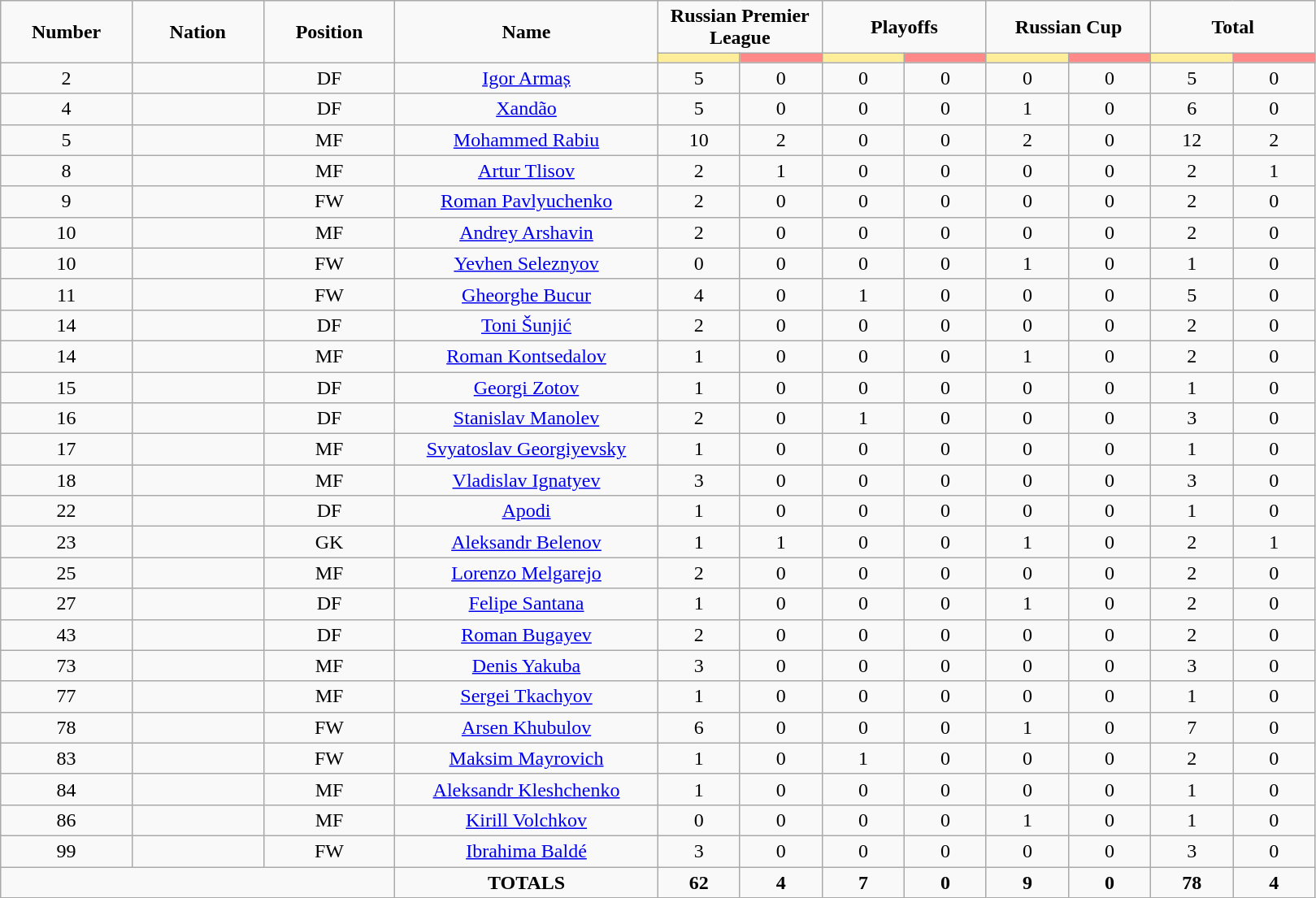<table class="wikitable" style="font-size: 100%; text-align: center;">
<tr>
<td rowspan="2" width="10%" align="center"><strong>Number</strong></td>
<td rowspan="2" width="10%" align="center"><strong>Nation</strong></td>
<td rowspan="2" width="10%" align="center"><strong>Position</strong></td>
<td rowspan="2" width="20%" align="center"><strong>Name</strong></td>
<td colspan="2" align="center"><strong>Russian Premier League</strong></td>
<td colspan="2" align="center"><strong>Playoffs</strong></td>
<td colspan="2" align="center"><strong>Russian Cup</strong></td>
<td colspan="2" align="center"><strong>Total</strong></td>
</tr>
<tr>
<th width=60 style="background: #FFEE99"></th>
<th width=60 style="background: #FF8888"></th>
<th width=60 style="background: #FFEE99"></th>
<th width=60 style="background: #FF8888"></th>
<th width=60 style="background: #FFEE99"></th>
<th width=60 style="background: #FF8888"></th>
<th width=60 style="background: #FFEE99"></th>
<th width=60 style="background: #FF8888"></th>
</tr>
<tr>
<td>2</td>
<td></td>
<td>DF</td>
<td><a href='#'>Igor Armaș</a></td>
<td>5</td>
<td>0</td>
<td>0</td>
<td>0</td>
<td>0</td>
<td>0</td>
<td>5</td>
<td>0</td>
</tr>
<tr>
<td>4</td>
<td></td>
<td>DF</td>
<td><a href='#'>Xandão</a></td>
<td>5</td>
<td>0</td>
<td>0</td>
<td>0</td>
<td>1</td>
<td>0</td>
<td>6</td>
<td>0</td>
</tr>
<tr>
<td>5</td>
<td></td>
<td>MF</td>
<td><a href='#'>Mohammed Rabiu</a></td>
<td>10</td>
<td>2</td>
<td>0</td>
<td>0</td>
<td>2</td>
<td>0</td>
<td>12</td>
<td>2</td>
</tr>
<tr>
<td>8</td>
<td></td>
<td>MF</td>
<td><a href='#'>Artur Tlisov</a></td>
<td>2</td>
<td>1</td>
<td>0</td>
<td>0</td>
<td>0</td>
<td>0</td>
<td>2</td>
<td>1</td>
</tr>
<tr>
<td>9</td>
<td></td>
<td>FW</td>
<td><a href='#'>Roman Pavlyuchenko</a></td>
<td>2</td>
<td>0</td>
<td>0</td>
<td>0</td>
<td>0</td>
<td>0</td>
<td>2</td>
<td>0</td>
</tr>
<tr>
<td>10</td>
<td></td>
<td>MF</td>
<td><a href='#'>Andrey Arshavin</a></td>
<td>2</td>
<td>0</td>
<td>0</td>
<td>0</td>
<td>0</td>
<td>0</td>
<td>2</td>
<td>0</td>
</tr>
<tr>
<td>10</td>
<td></td>
<td>FW</td>
<td><a href='#'>Yevhen Seleznyov</a></td>
<td>0</td>
<td>0</td>
<td>0</td>
<td>0</td>
<td>1</td>
<td>0</td>
<td>1</td>
<td>0</td>
</tr>
<tr>
<td>11</td>
<td></td>
<td>FW</td>
<td><a href='#'>Gheorghe Bucur</a></td>
<td>4</td>
<td>0</td>
<td>1</td>
<td>0</td>
<td>0</td>
<td>0</td>
<td>5</td>
<td>0</td>
</tr>
<tr>
<td>14</td>
<td></td>
<td>DF</td>
<td><a href='#'>Toni Šunjić</a></td>
<td>2</td>
<td>0</td>
<td>0</td>
<td>0</td>
<td>0</td>
<td>0</td>
<td>2</td>
<td>0</td>
</tr>
<tr>
<td>14</td>
<td></td>
<td>MF</td>
<td><a href='#'>Roman Kontsedalov</a></td>
<td>1</td>
<td>0</td>
<td>0</td>
<td>0</td>
<td>1</td>
<td>0</td>
<td>2</td>
<td>0</td>
</tr>
<tr>
<td>15</td>
<td></td>
<td>DF</td>
<td><a href='#'>Georgi Zotov</a></td>
<td>1</td>
<td>0</td>
<td>0</td>
<td>0</td>
<td>0</td>
<td>0</td>
<td>1</td>
<td>0</td>
</tr>
<tr>
<td>16</td>
<td></td>
<td>DF</td>
<td><a href='#'>Stanislav Manolev</a></td>
<td>2</td>
<td>0</td>
<td>1</td>
<td>0</td>
<td>0</td>
<td>0</td>
<td>3</td>
<td>0</td>
</tr>
<tr>
<td>17</td>
<td></td>
<td>MF</td>
<td><a href='#'>Svyatoslav Georgiyevsky</a></td>
<td>1</td>
<td>0</td>
<td>0</td>
<td>0</td>
<td>0</td>
<td>0</td>
<td>1</td>
<td>0</td>
</tr>
<tr>
<td>18</td>
<td></td>
<td>MF</td>
<td><a href='#'>Vladislav Ignatyev</a></td>
<td>3</td>
<td>0</td>
<td>0</td>
<td>0</td>
<td>0</td>
<td>0</td>
<td>3</td>
<td>0</td>
</tr>
<tr>
<td>22</td>
<td></td>
<td>DF</td>
<td><a href='#'>Apodi</a></td>
<td>1</td>
<td>0</td>
<td>0</td>
<td>0</td>
<td>0</td>
<td>0</td>
<td>1</td>
<td>0</td>
</tr>
<tr>
<td>23</td>
<td></td>
<td>GK</td>
<td><a href='#'>Aleksandr Belenov</a></td>
<td>1</td>
<td>1</td>
<td>0</td>
<td>0</td>
<td>1</td>
<td>0</td>
<td>2</td>
<td>1</td>
</tr>
<tr>
<td>25</td>
<td></td>
<td>MF</td>
<td><a href='#'>Lorenzo Melgarejo</a></td>
<td>2</td>
<td>0</td>
<td>0</td>
<td>0</td>
<td>0</td>
<td>0</td>
<td>2</td>
<td>0</td>
</tr>
<tr>
<td>27</td>
<td></td>
<td>DF</td>
<td><a href='#'>Felipe Santana</a></td>
<td>1</td>
<td>0</td>
<td>0</td>
<td>0</td>
<td>1</td>
<td>0</td>
<td>2</td>
<td>0</td>
</tr>
<tr>
<td>43</td>
<td></td>
<td>DF</td>
<td><a href='#'>Roman Bugayev</a></td>
<td>2</td>
<td>0</td>
<td>0</td>
<td>0</td>
<td>0</td>
<td>0</td>
<td>2</td>
<td>0</td>
</tr>
<tr>
<td>73</td>
<td></td>
<td>MF</td>
<td><a href='#'>Denis Yakuba</a></td>
<td>3</td>
<td>0</td>
<td>0</td>
<td>0</td>
<td>0</td>
<td>0</td>
<td>3</td>
<td>0</td>
</tr>
<tr>
<td>77</td>
<td></td>
<td>MF</td>
<td><a href='#'>Sergei Tkachyov</a></td>
<td>1</td>
<td>0</td>
<td>0</td>
<td>0</td>
<td>0</td>
<td>0</td>
<td>1</td>
<td>0</td>
</tr>
<tr>
<td>78</td>
<td></td>
<td>FW</td>
<td><a href='#'>Arsen Khubulov</a></td>
<td>6</td>
<td>0</td>
<td>0</td>
<td>0</td>
<td>1</td>
<td>0</td>
<td>7</td>
<td>0</td>
</tr>
<tr>
<td>83</td>
<td></td>
<td>FW</td>
<td><a href='#'>Maksim Mayrovich</a></td>
<td>1</td>
<td>0</td>
<td>1</td>
<td>0</td>
<td>0</td>
<td>0</td>
<td>2</td>
<td>0</td>
</tr>
<tr>
<td>84</td>
<td></td>
<td>MF</td>
<td><a href='#'>Aleksandr Kleshchenko</a></td>
<td>1</td>
<td>0</td>
<td>0</td>
<td>0</td>
<td>0</td>
<td>0</td>
<td>1</td>
<td>0</td>
</tr>
<tr>
<td>86</td>
<td></td>
<td>MF</td>
<td><a href='#'>Kirill Volchkov</a></td>
<td>0</td>
<td>0</td>
<td>0</td>
<td>0</td>
<td>1</td>
<td>0</td>
<td>1</td>
<td>0</td>
</tr>
<tr>
<td>99</td>
<td></td>
<td>FW</td>
<td><a href='#'>Ibrahima Baldé</a></td>
<td>3</td>
<td>0</td>
<td>0</td>
<td>0</td>
<td>0</td>
<td>0</td>
<td>3</td>
<td>0</td>
</tr>
<tr>
<td colspan="3"></td>
<td><strong>TOTALS</strong></td>
<td><strong>62</strong></td>
<td><strong>4</strong></td>
<td><strong>7</strong></td>
<td><strong>0</strong></td>
<td><strong>9</strong></td>
<td><strong>0</strong></td>
<td><strong>78</strong></td>
<td><strong>4</strong></td>
</tr>
</table>
